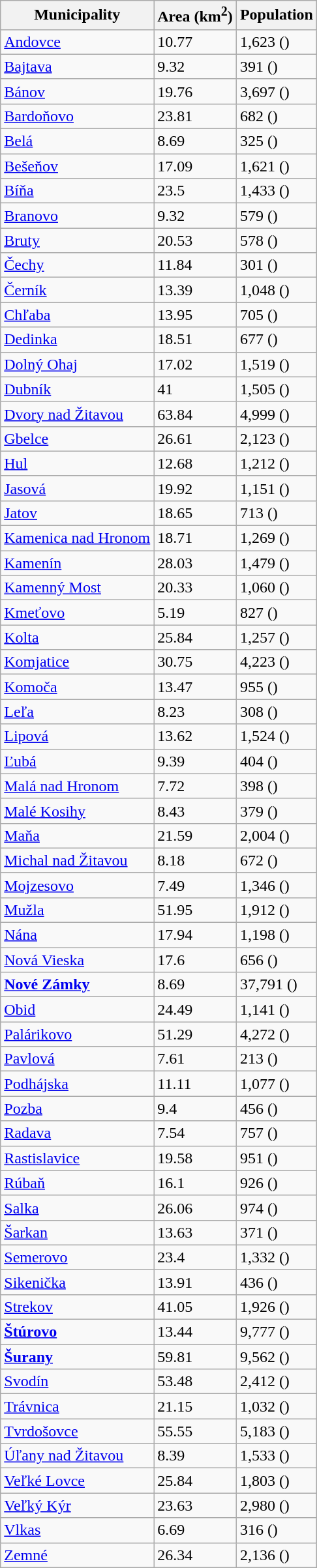<table class="wikitable sortable">
<tr>
<th>Municipality</th>
<th>Area (km<sup>2</sup>)</th>
<th>Population</th>
</tr>
<tr>
<td><a href='#'>Andovce</a></td>
<td>10.77</td>
<td>1,623 ()</td>
</tr>
<tr>
<td><a href='#'>Bajtava</a></td>
<td>9.32</td>
<td>391 ()</td>
</tr>
<tr>
<td><a href='#'>Bánov</a></td>
<td>19.76</td>
<td>3,697 ()</td>
</tr>
<tr>
<td><a href='#'>Bardoňovo</a></td>
<td>23.81</td>
<td>682 ()</td>
</tr>
<tr>
<td><a href='#'>Belá</a></td>
<td>8.69</td>
<td>325 ()</td>
</tr>
<tr>
<td><a href='#'>Bešeňov</a></td>
<td>17.09</td>
<td>1,621 ()</td>
</tr>
<tr>
<td><a href='#'>Bíňa</a></td>
<td>23.5</td>
<td>1,433 ()</td>
</tr>
<tr>
<td><a href='#'>Branovo</a></td>
<td>9.32</td>
<td>579 ()</td>
</tr>
<tr>
<td><a href='#'>Bruty</a></td>
<td>20.53</td>
<td>578 ()</td>
</tr>
<tr>
<td><a href='#'>Čechy</a></td>
<td>11.84</td>
<td>301 ()</td>
</tr>
<tr>
<td><a href='#'>Černík</a></td>
<td>13.39</td>
<td>1,048 ()</td>
</tr>
<tr>
<td><a href='#'>Chľaba</a></td>
<td>13.95</td>
<td>705 ()</td>
</tr>
<tr>
<td><a href='#'>Dedinka</a></td>
<td>18.51</td>
<td>677 ()</td>
</tr>
<tr>
<td><a href='#'>Dolný Ohaj</a></td>
<td>17.02</td>
<td>1,519 ()</td>
</tr>
<tr>
<td><a href='#'>Dubník</a></td>
<td>41</td>
<td>1,505 ()</td>
</tr>
<tr>
<td><a href='#'>Dvory nad Žitavou</a></td>
<td>63.84</td>
<td>4,999 ()</td>
</tr>
<tr>
<td><a href='#'>Gbelce</a></td>
<td>26.61</td>
<td>2,123 ()</td>
</tr>
<tr>
<td><a href='#'>Hul</a></td>
<td>12.68</td>
<td>1,212 ()</td>
</tr>
<tr>
<td><a href='#'>Jasová</a></td>
<td>19.92</td>
<td>1,151 ()</td>
</tr>
<tr>
<td><a href='#'>Jatov</a></td>
<td>18.65</td>
<td>713 ()</td>
</tr>
<tr>
<td><a href='#'>Kamenica nad Hronom</a></td>
<td>18.71</td>
<td>1,269 ()</td>
</tr>
<tr>
<td><a href='#'>Kamenín</a></td>
<td>28.03</td>
<td>1,479 ()</td>
</tr>
<tr>
<td><a href='#'>Kamenný Most</a></td>
<td>20.33</td>
<td>1,060 ()</td>
</tr>
<tr>
<td><a href='#'>Kmeťovo</a></td>
<td>5.19</td>
<td>827 ()</td>
</tr>
<tr>
<td><a href='#'>Kolta</a></td>
<td>25.84</td>
<td>1,257 ()</td>
</tr>
<tr>
<td><a href='#'>Komjatice</a></td>
<td>30.75</td>
<td>4,223 ()</td>
</tr>
<tr>
<td><a href='#'>Komoča</a></td>
<td>13.47</td>
<td>955 ()</td>
</tr>
<tr>
<td><a href='#'>Leľa</a></td>
<td>8.23</td>
<td>308 ()</td>
</tr>
<tr>
<td><a href='#'>Lipová</a></td>
<td>13.62</td>
<td>1,524 ()</td>
</tr>
<tr>
<td><a href='#'>Ľubá</a></td>
<td>9.39</td>
<td>404 ()</td>
</tr>
<tr>
<td><a href='#'>Malá nad Hronom</a></td>
<td>7.72</td>
<td>398 ()</td>
</tr>
<tr>
<td><a href='#'>Malé Kosihy</a></td>
<td>8.43</td>
<td>379 ()</td>
</tr>
<tr>
<td><a href='#'>Maňa</a></td>
<td>21.59</td>
<td>2,004 ()</td>
</tr>
<tr>
<td><a href='#'>Michal nad Žitavou</a></td>
<td>8.18</td>
<td>672 ()</td>
</tr>
<tr>
<td><a href='#'>Mojzesovo</a></td>
<td>7.49</td>
<td>1,346 ()</td>
</tr>
<tr>
<td><a href='#'>Mužla</a></td>
<td>51.95</td>
<td>1,912 ()</td>
</tr>
<tr>
<td><a href='#'>Nána</a></td>
<td>17.94</td>
<td>1,198 ()</td>
</tr>
<tr>
<td><a href='#'>Nová Vieska</a></td>
<td>17.6</td>
<td>656 ()</td>
</tr>
<tr>
<td><strong><a href='#'>Nové Zámky</a></strong></td>
<td>8.69</td>
<td>37,791 ()</td>
</tr>
<tr>
<td><a href='#'>Obid</a></td>
<td>24.49</td>
<td>1,141 ()</td>
</tr>
<tr>
<td><a href='#'>Palárikovo</a></td>
<td>51.29</td>
<td>4,272 ()</td>
</tr>
<tr>
<td><a href='#'>Pavlová</a></td>
<td>7.61</td>
<td>213 ()</td>
</tr>
<tr>
<td><a href='#'>Podhájska</a></td>
<td>11.11</td>
<td>1,077 ()</td>
</tr>
<tr>
<td><a href='#'>Pozba</a></td>
<td>9.4</td>
<td>456 ()</td>
</tr>
<tr>
<td><a href='#'>Radava</a></td>
<td>7.54</td>
<td>757 ()</td>
</tr>
<tr>
<td><a href='#'>Rastislavice</a></td>
<td>19.58</td>
<td>951 ()</td>
</tr>
<tr>
<td><a href='#'>Rúbaň</a></td>
<td>16.1</td>
<td>926 ()</td>
</tr>
<tr>
<td><a href='#'>Salka</a></td>
<td>26.06</td>
<td>974 ()</td>
</tr>
<tr>
<td><a href='#'>Šarkan</a></td>
<td>13.63</td>
<td>371 ()</td>
</tr>
<tr>
<td><a href='#'>Semerovo</a></td>
<td>23.4</td>
<td>1,332 ()</td>
</tr>
<tr>
<td><a href='#'>Sikenička</a></td>
<td>13.91</td>
<td>436 ()</td>
</tr>
<tr>
<td><a href='#'>Strekov</a></td>
<td>41.05</td>
<td>1,926 ()</td>
</tr>
<tr>
<td><strong><a href='#'>Štúrovo</a></strong></td>
<td>13.44</td>
<td>9,777 ()</td>
</tr>
<tr>
<td><strong><a href='#'>Šurany</a></strong></td>
<td>59.81</td>
<td>9,562 ()</td>
</tr>
<tr>
<td><a href='#'>Svodín</a></td>
<td>53.48</td>
<td>2,412 ()</td>
</tr>
<tr>
<td><a href='#'>Trávnica</a></td>
<td>21.15</td>
<td>1,032 ()</td>
</tr>
<tr>
<td><a href='#'>Tvrdošovce</a></td>
<td>55.55</td>
<td>5,183 ()</td>
</tr>
<tr>
<td><a href='#'>Úľany nad Žitavou</a></td>
<td>8.39</td>
<td>1,533 ()</td>
</tr>
<tr>
<td><a href='#'>Veľké Lovce</a></td>
<td>25.84</td>
<td>1,803 ()</td>
</tr>
<tr>
<td><a href='#'>Veľký Kýr</a></td>
<td>23.63</td>
<td>2,980 ()</td>
</tr>
<tr>
<td><a href='#'>Vlkas</a></td>
<td>6.69</td>
<td>316 ()</td>
</tr>
<tr>
<td><a href='#'>Zemné</a></td>
<td>26.34</td>
<td>2,136 ()</td>
</tr>
</table>
